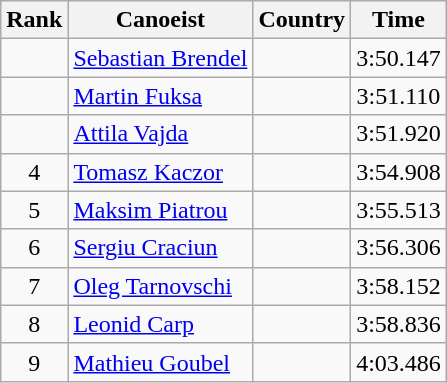<table class="wikitable" style="text-align:center">
<tr>
<th>Rank</th>
<th>Canoeist</th>
<th>Country</th>
<th>Time</th>
</tr>
<tr>
<td></td>
<td align="left"><a href='#'>Sebastian Brendel</a></td>
<td align="left"></td>
<td>3:50.147</td>
</tr>
<tr>
<td></td>
<td align="left"><a href='#'>Martin Fuksa</a></td>
<td align="left"></td>
<td>3:51.110</td>
</tr>
<tr>
<td></td>
<td align="left"><a href='#'>Attila Vajda</a></td>
<td align="left"></td>
<td>3:51.920</td>
</tr>
<tr>
<td>4</td>
<td align="left"><a href='#'>Tomasz Kaczor</a></td>
<td align="left"></td>
<td>3:54.908</td>
</tr>
<tr>
<td>5</td>
<td align="left"><a href='#'>Maksim Piatrou</a></td>
<td align="left"></td>
<td>3:55.513</td>
</tr>
<tr>
<td>6</td>
<td align="left"><a href='#'>Sergiu Craciun</a></td>
<td align="left"></td>
<td>3:56.306</td>
</tr>
<tr>
<td>7</td>
<td align="left"><a href='#'>Oleg Tarnovschi</a></td>
<td align="left"></td>
<td>3:58.152</td>
</tr>
<tr>
<td>8</td>
<td align="left"><a href='#'>Leonid Carp</a></td>
<td align="left"></td>
<td>3:58.836</td>
</tr>
<tr>
<td>9</td>
<td align="left"><a href='#'>Mathieu Goubel</a></td>
<td align="left"></td>
<td>4:03.486</td>
</tr>
</table>
